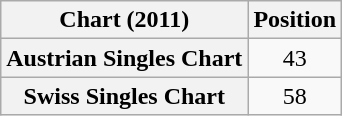<table class="wikitable plainrowheaders sortable">
<tr>
<th scope="col">Chart (2011)</th>
<th scope="col">Position</th>
</tr>
<tr>
<th scope="row">Austrian Singles Chart</th>
<td align="center">43</td>
</tr>
<tr>
<th scope="row">Swiss Singles Chart</th>
<td align="center">58</td>
</tr>
</table>
